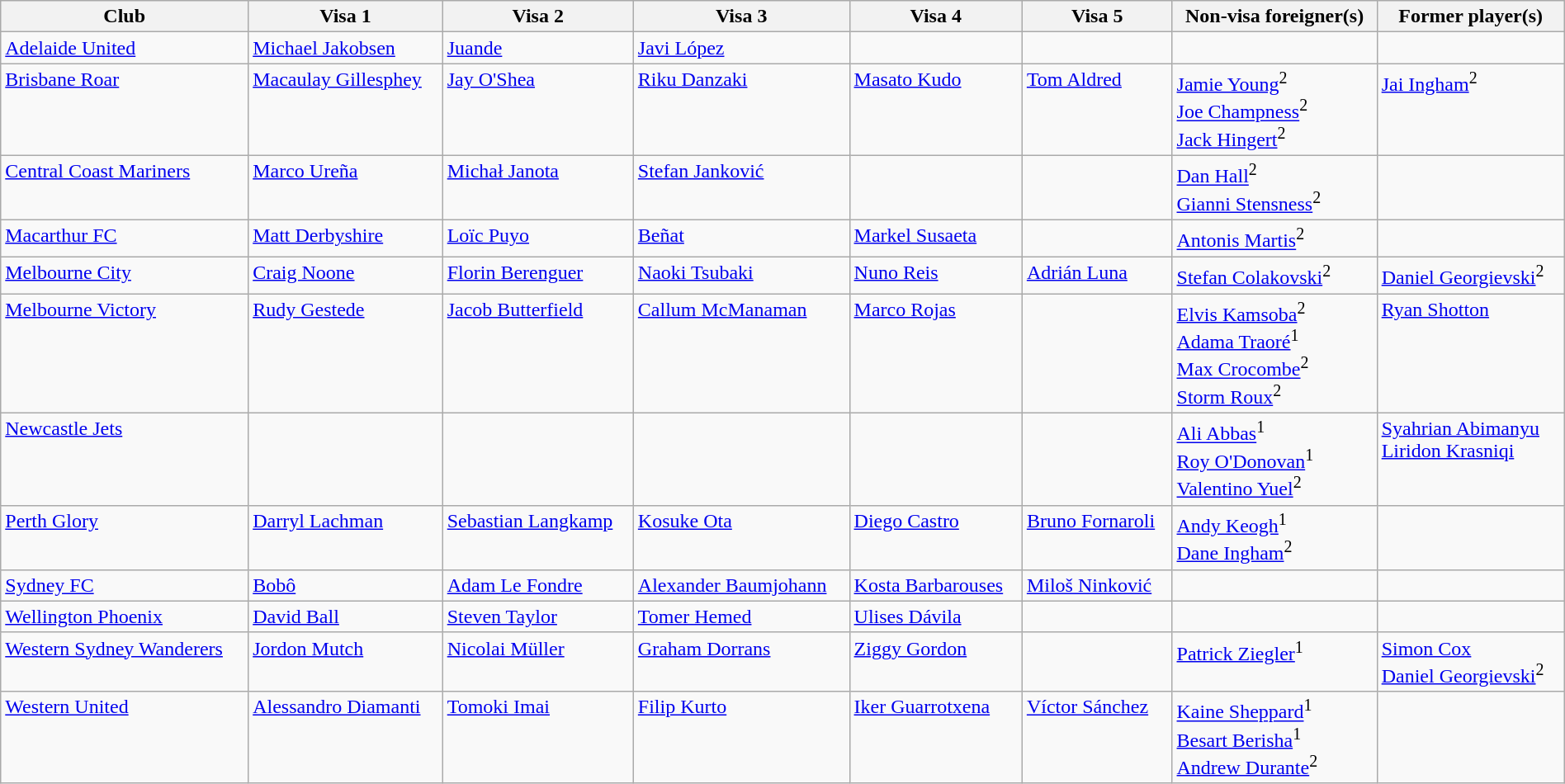<table class="wikitable" style="width:100%">
<tr>
<th>Club</th>
<th>Visa 1</th>
<th>Visa 2</th>
<th>Visa 3</th>
<th>Visa 4</th>
<th>Visa 5</th>
<th>Non-visa foreigner(s)</th>
<th>Former player(s)</th>
</tr>
<tr style="vertical-align:top;">
<td><a href='#'>Adelaide United</a></td>
<td> <a href='#'>Michael Jakobsen</a></td>
<td> <a href='#'>Juande</a></td>
<td> <a href='#'>Javi López</a></td>
<td></td>
<td></td>
<td></td>
<td></td>
</tr>
<tr style="vertical-align:top;">
<td><a href='#'>Brisbane Roar</a></td>
<td> <a href='#'>Macaulay Gillesphey</a></td>
<td> <a href='#'>Jay O'Shea</a></td>
<td> <a href='#'>Riku Danzaki</a></td>
<td> <a href='#'>Masato Kudo</a></td>
<td> <a href='#'>Tom Aldred</a></td>
<td> <a href='#'>Jamie Young</a><sup>2</sup> <br> <a href='#'>Joe Champness</a><sup>2</sup> <br> <a href='#'>Jack Hingert</a><sup>2</sup></td>
<td> <a href='#'>Jai Ingham</a><sup>2</sup></td>
</tr>
<tr style="vertical-align:top;">
<td><a href='#'>Central Coast Mariners</a></td>
<td> <a href='#'>Marco Ureña</a></td>
<td> <a href='#'>Michał Janota</a></td>
<td> <a href='#'>Stefan Janković</a></td>
<td></td>
<td></td>
<td> <a href='#'>Dan Hall</a><sup>2</sup> <br> <a href='#'>Gianni Stensness</a><sup>2</sup></td>
<td></td>
</tr>
<tr style="vertical-align:top;">
<td><a href='#'>Macarthur FC</a></td>
<td> <a href='#'>Matt Derbyshire</a></td>
<td> <a href='#'>Loïc Puyo</a></td>
<td> <a href='#'>Beñat</a></td>
<td> <a href='#'>Markel Susaeta</a></td>
<td></td>
<td> <a href='#'>Antonis Martis</a><sup>2</sup></td>
<td></td>
</tr>
<tr style="vertical-align:top;">
<td><a href='#'>Melbourne City</a></td>
<td> <a href='#'>Craig Noone</a></td>
<td> <a href='#'>Florin Berenguer</a></td>
<td> <a href='#'>Naoki Tsubaki</a></td>
<td> <a href='#'>Nuno Reis</a></td>
<td> <a href='#'>Adrián Luna</a></td>
<td> <a href='#'>Stefan Colakovski</a><sup>2</sup></td>
<td> <a href='#'>Daniel Georgievski</a><sup>2</sup></td>
</tr>
<tr style="vertical-align:top;">
<td><a href='#'>Melbourne Victory</a></td>
<td> <a href='#'>Rudy Gestede</a></td>
<td> <a href='#'>Jacob Butterfield</a></td>
<td> <a href='#'>Callum McManaman</a></td>
<td> <a href='#'>Marco Rojas</a></td>
<td></td>
<td> <a href='#'>Elvis Kamsoba</a><sup>2</sup> <br> <a href='#'>Adama Traoré</a><sup>1</sup> <br> <a href='#'>Max Crocombe</a><sup>2</sup> <br> <a href='#'>Storm Roux</a><sup>2</sup></td>
<td> <a href='#'>Ryan Shotton</a></td>
</tr>
<tr style="vertical-align:top;">
<td><a href='#'>Newcastle Jets</a></td>
<td></td>
<td></td>
<td></td>
<td></td>
<td></td>
<td> <a href='#'>Ali Abbas</a><sup>1</sup> <br> <a href='#'>Roy O'Donovan</a><sup>1</sup> <br> <a href='#'>Valentino Yuel</a><sup>2</sup></td>
<td> <a href='#'>Syahrian Abimanyu</a> <br> <a href='#'>Liridon Krasniqi</a></td>
</tr>
<tr style="vertical-align:top;">
<td><a href='#'>Perth Glory</a></td>
<td> <a href='#'>Darryl Lachman</a></td>
<td> <a href='#'>Sebastian Langkamp</a></td>
<td> <a href='#'>Kosuke Ota</a></td>
<td> <a href='#'>Diego Castro</a></td>
<td> <a href='#'>Bruno Fornaroli</a></td>
<td> <a href='#'>Andy Keogh</a><sup>1</sup> <br> <a href='#'>Dane Ingham</a><sup>2</sup></td>
<td></td>
</tr>
<tr style="vertical-align:top;">
<td><a href='#'>Sydney FC</a></td>
<td> <a href='#'>Bobô</a></td>
<td> <a href='#'>Adam Le Fondre</a></td>
<td> <a href='#'>Alexander Baumjohann</a></td>
<td> <a href='#'>Kosta Barbarouses</a></td>
<td> <a href='#'>Miloš Ninković</a></td>
<td></td>
<td></td>
</tr>
<tr style="vertical-align:top;">
<td><a href='#'>Wellington Phoenix</a></td>
<td> <a href='#'>David Ball</a></td>
<td> <a href='#'>Steven Taylor</a></td>
<td> <a href='#'>Tomer Hemed</a></td>
<td> <a href='#'>Ulises Dávila</a></td>
<td></td>
<td></td>
<td></td>
</tr>
<tr style="vertical-align:top;">
<td><a href='#'>Western Sydney Wanderers</a></td>
<td> <a href='#'>Jordon Mutch</a></td>
<td> <a href='#'>Nicolai Müller</a></td>
<td> <a href='#'>Graham Dorrans</a></td>
<td> <a href='#'>Ziggy Gordon</a></td>
<td></td>
<td> <a href='#'>Patrick Ziegler</a><sup>1</sup></td>
<td> <a href='#'>Simon Cox</a> <br> <a href='#'>Daniel Georgievski</a><sup>2</sup></td>
</tr>
<tr style="vertical-align:top;">
<td><a href='#'>Western United</a></td>
<td> <a href='#'>Alessandro Diamanti</a></td>
<td> <a href='#'>Tomoki Imai</a></td>
<td> <a href='#'>Filip Kurto</a></td>
<td> <a href='#'>Iker Guarrotxena</a></td>
<td> <a href='#'>Víctor Sánchez</a></td>
<td> <a href='#'>Kaine Sheppard</a><sup>1</sup> <br> <a href='#'>Besart Berisha</a><sup>1</sup> <br> <a href='#'>Andrew Durante</a><sup>2</sup></td>
<td></td>
</tr>
</table>
